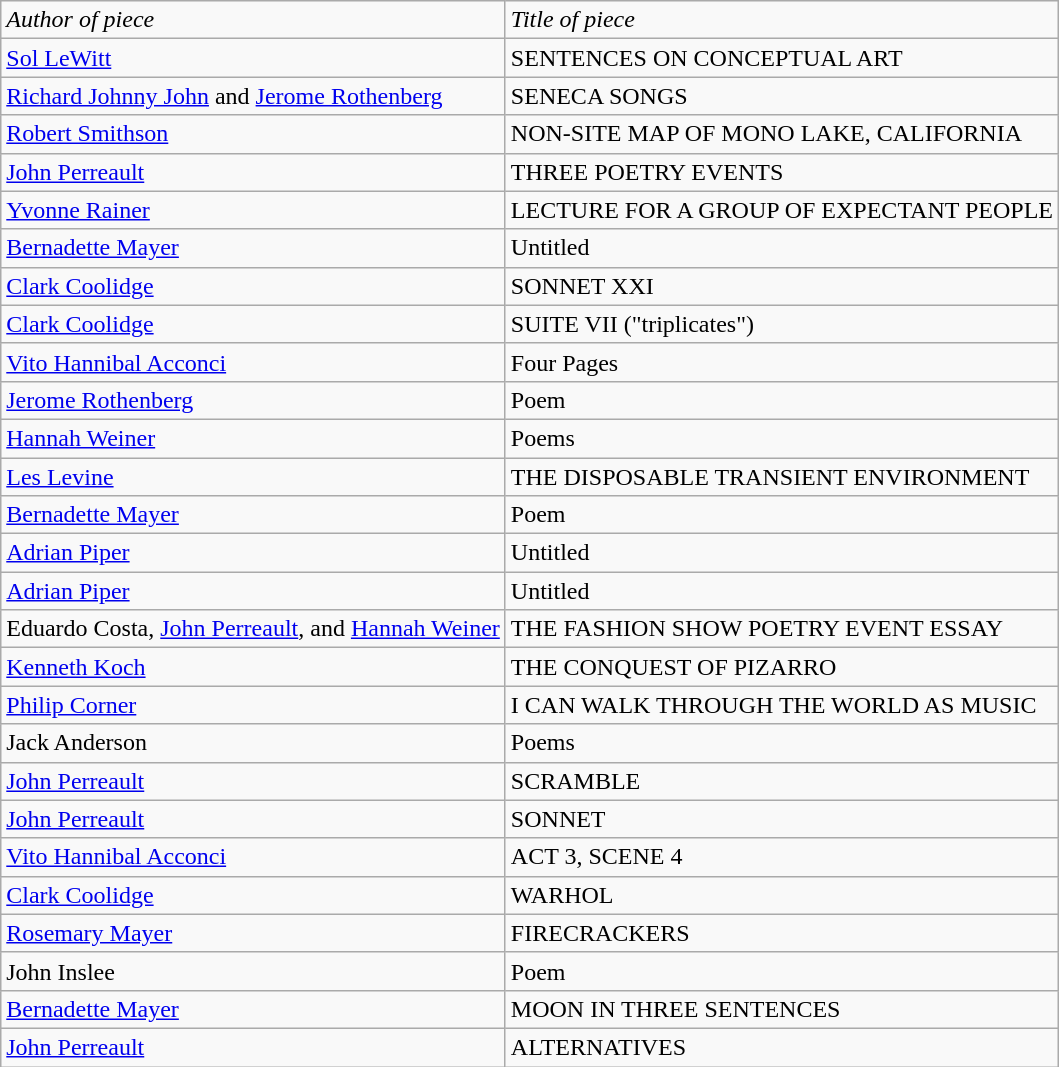<table class="wikitable">
<tr>
<td><em>Author of piece</em></td>
<td><em>Title of piece</em></td>
</tr>
<tr>
<td><a href='#'>Sol LeWitt</a></td>
<td>SENTENCES ON CONCEPTUAL ART</td>
</tr>
<tr>
<td><a href='#'>Richard Johnny John</a> and <a href='#'>Jerome Rothenberg</a></td>
<td>SENECA SONGS</td>
</tr>
<tr>
<td><a href='#'>Robert Smithson</a></td>
<td>NON-SITE MAP OF MONO LAKE, CALIFORNIA</td>
</tr>
<tr>
<td><a href='#'>John Perreault</a></td>
<td>THREE POETRY EVENTS</td>
</tr>
<tr>
<td><a href='#'>Yvonne Rainer</a></td>
<td>LECTURE FOR A GROUP OF EXPECTANT PEOPLE</td>
</tr>
<tr>
<td><a href='#'>Bernadette Mayer</a></td>
<td>Untitled</td>
</tr>
<tr>
<td><a href='#'>Clark Coolidge</a></td>
<td>SONNET XXI</td>
</tr>
<tr>
<td><a href='#'>Clark Coolidge</a></td>
<td>SUITE VII ("triplicates")</td>
</tr>
<tr>
<td><a href='#'>Vito Hannibal Acconci</a></td>
<td>Four Pages</td>
</tr>
<tr>
<td><a href='#'>Jerome Rothenberg</a></td>
<td>Poem</td>
</tr>
<tr>
<td><a href='#'>Hannah Weiner</a></td>
<td>Poems</td>
</tr>
<tr>
<td><a href='#'>Les Levine</a></td>
<td>THE DISPOSABLE TRANSIENT ENVIRONMENT</td>
</tr>
<tr>
<td><a href='#'>Bernadette Mayer</a></td>
<td>Poem</td>
</tr>
<tr>
<td><a href='#'>Adrian Piper</a></td>
<td>Untitled</td>
</tr>
<tr>
<td><a href='#'>Adrian Piper</a></td>
<td>Untitled</td>
</tr>
<tr>
<td>Eduardo Costa, <a href='#'>John Perreault</a>, and <a href='#'>Hannah Weiner</a></td>
<td>THE FASHION SHOW POETRY EVENT ESSAY</td>
</tr>
<tr>
<td><a href='#'>Kenneth Koch</a></td>
<td>THE CONQUEST OF PIZARRO</td>
</tr>
<tr>
<td><a href='#'>Philip Corner</a></td>
<td>I CAN WALK THROUGH THE WORLD AS MUSIC</td>
</tr>
<tr>
<td>Jack Anderson</td>
<td>Poems</td>
</tr>
<tr>
<td><a href='#'>John Perreault</a></td>
<td>SCRAMBLE</td>
</tr>
<tr>
<td><a href='#'>John Perreault</a></td>
<td>SONNET  </td>
</tr>
<tr>
<td><a href='#'>Vito Hannibal Acconci</a></td>
<td>ACT 3, SCENE 4</td>
</tr>
<tr>
<td><a href='#'>Clark Coolidge</a></td>
<td>WARHOL</td>
</tr>
<tr>
<td><a href='#'>Rosemary Mayer</a></td>
<td>FIRECRACKERS</td>
</tr>
<tr>
<td>John Inslee</td>
<td>Poem</td>
</tr>
<tr>
<td><a href='#'>Bernadette Mayer</a></td>
<td>MOON IN THREE SENTENCES</td>
</tr>
<tr>
<td><a href='#'>John Perreault</a></td>
<td>ALTERNATIVES</td>
</tr>
</table>
